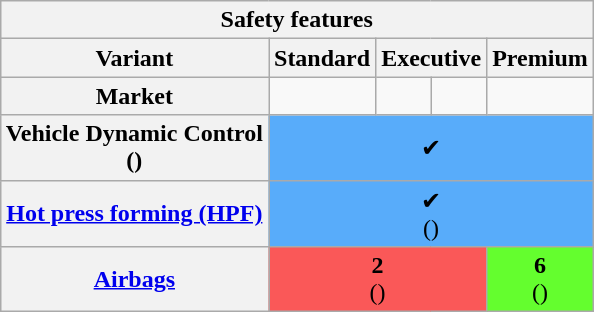<table class="wikitable" align="right">
<tr>
<th colspan="5" align="center">Safety features </th>
</tr>
<tr>
<th scope="col" colspan="1">Variant</th>
<th scope="col">Standard</th>
<th colspan="2" scope="col">Executive</th>
<th scope="col">Premium</th>
</tr>
<tr>
<th>Market</th>
<td colspan="1" align="center"></td>
<td colspan="1"></td>
<td colspan="1"></td>
<td colspan="1" align="center"></td>
</tr>
<tr>
<th>Vehicle Dynamic Control <br>()</th>
<td colspan="4" style="background: #58ACFA; color: black" align="center">✔</td>
</tr>
<tr>
<th><a href='#'>Hot press forming (HPF)</a></th>
<td colspan="4" style="background: #58ACFA; color: black" align="center">✔<br>()</td>
</tr>
<tr>
<th><a href='#'>Airbags</a></th>
<td colspan="3" style="background: #FA5858; color: black" align="center"><strong>2</strong><br>()</td>
<td style="background: #64FE2E; color: black" align="center"><strong>6</strong><br>()</td>
</tr>
</table>
